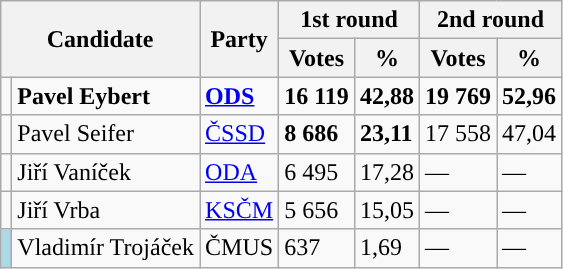<table class="wikitable sortable">
<tr>
<th colspan="2" rowspan="2">Candidate</th>
<th rowspan="2">Party</th>
<th colspan="2">1st round</th>
<th colspan="2">2nd round</th>
</tr>
<tr>
<th>Votes</th>
<th>%</th>
<th>Votes</th>
<th>%</th>
</tr>
<tr>
<td style="background-color:"></td>
<td><strong>Pavel Eybert</strong></td>
<td><a href='#'><strong>ODS</strong></a></td>
<td><strong>16 119</strong></td>
<td><strong>42,88</strong></td>
<td><strong>19 769</strong></td>
<td><strong>52,96</strong></td>
</tr>
<tr>
<td style="background-color:"></td>
<td>Pavel Seifer</td>
<td><a href='#'>ČSSD</a></td>
<td><strong>8 686</strong></td>
<td><strong>23,11</strong></td>
<td>17 558</td>
<td>47,04</td>
</tr>
<tr>
<td style="background-color:"></td>
<td>Jiří Vaníček</td>
<td><a href='#'>ODA</a></td>
<td>6 495</td>
<td>17,28</td>
<td>—</td>
<td>—</td>
</tr>
<tr>
<td style="background-color:"></td>
<td>Jiří Vrba</td>
<td><a href='#'>KSČM</a></td>
<td>5 656</td>
<td>15,05</td>
<td>—</td>
<td>—</td>
</tr>
<tr>
<td style="background-color:lightblue;"></td>
<td>Vladimír Trojáček</td>
<td>ČMUS</td>
<td>637</td>
<td>1,69</td>
<td>—</td>
<td>—</td>
</tr>
</table>
